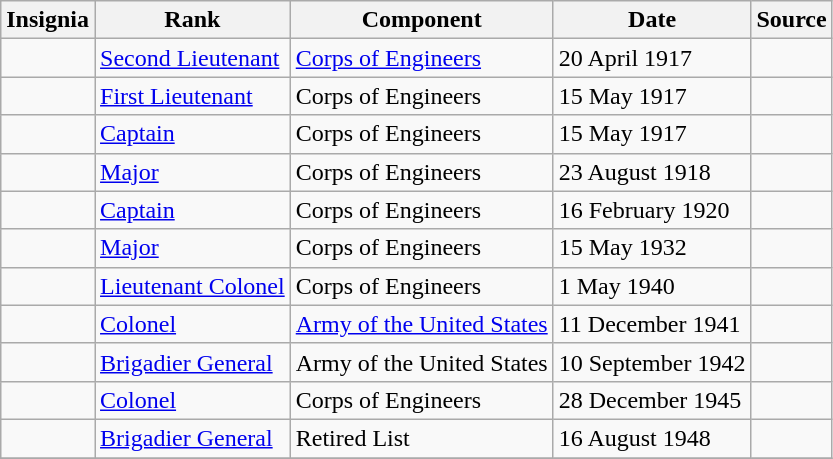<table class="wikitable">
<tr>
<th>Insignia</th>
<th>Rank</th>
<th>Component</th>
<th>Date</th>
<th>Source</th>
</tr>
<tr>
<td align=center></td>
<td><a href='#'>Second Lieutenant</a></td>
<td><a href='#'>Corps of Engineers</a></td>
<td>20 April 1917</td>
<td></td>
</tr>
<tr>
<td align=center></td>
<td><a href='#'>First Lieutenant</a></td>
<td>Corps of Engineers</td>
<td>15 May 1917</td>
<td></td>
</tr>
<tr>
<td align=center></td>
<td><a href='#'>Captain</a></td>
<td>Corps of Engineers</td>
<td>15 May 1917</td>
<td></td>
</tr>
<tr>
<td align=center></td>
<td><a href='#'>Major</a></td>
<td>Corps of Engineers</td>
<td>23 August 1918</td>
<td></td>
</tr>
<tr>
<td align=center></td>
<td><a href='#'>Captain</a></td>
<td>Corps of Engineers</td>
<td>16 February 1920</td>
<td></td>
</tr>
<tr>
<td align=center></td>
<td><a href='#'>Major</a></td>
<td>Corps of Engineers</td>
<td>15 May 1932</td>
<td></td>
</tr>
<tr>
<td align=center></td>
<td><a href='#'>Lieutenant Colonel</a></td>
<td>Corps of Engineers</td>
<td>1 May 1940</td>
<td></td>
</tr>
<tr>
<td align=center></td>
<td><a href='#'>Colonel</a></td>
<td><a href='#'>Army of the United States</a></td>
<td>11 December 1941</td>
<td></td>
</tr>
<tr>
<td align=center></td>
<td><a href='#'>Brigadier General</a></td>
<td>Army of the United States</td>
<td>10 September 1942</td>
<td></td>
</tr>
<tr>
<td align=center></td>
<td><a href='#'>Colonel</a></td>
<td>Corps of Engineers</td>
<td>28 December 1945</td>
<td></td>
</tr>
<tr>
<td align=center></td>
<td><a href='#'>Brigadier General</a></td>
<td>Retired List</td>
<td>16 August 1948</td>
<td></td>
</tr>
<tr>
</tr>
</table>
